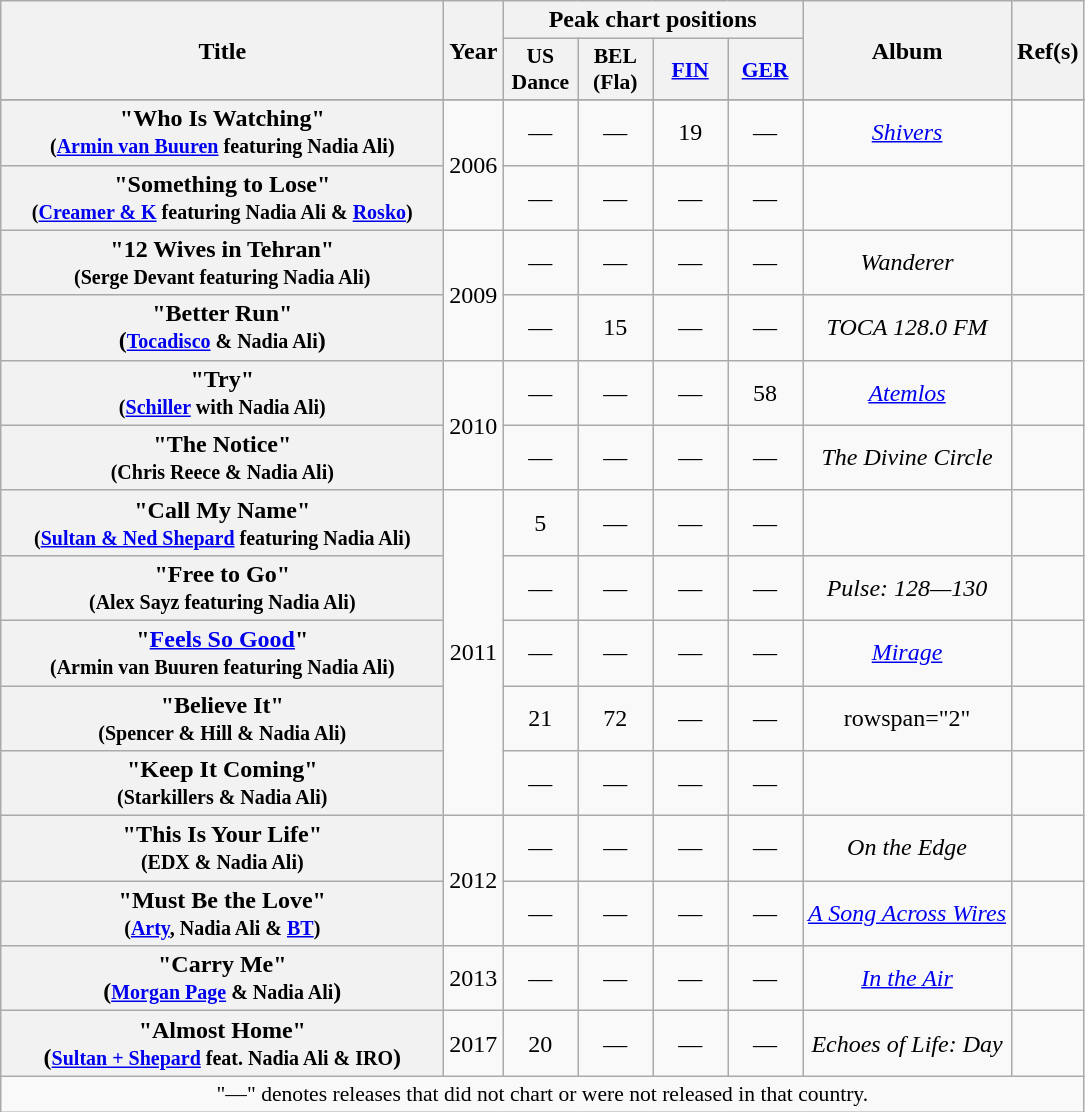<table class="wikitable plainrowheaders" style="text-align:center;" border="1">
<tr>
<th scope="col" rowspan="2" style="width:18em;">Title</th>
<th scope="col" rowspan="2">Year</th>
<th scope="col" colspan="4">Peak chart positions</th>
<th scope="col" rowspan="2">Album</th>
<th scope="col" rowspan="2">Ref(s)</th>
</tr>
<tr>
<th scope="col" style="width:3em;font-size:90%;">US<br>Dance<br></th>
<th scope="col" style="width:3em;font-size:90%;">BEL<br>(Fla)<br></th>
<th scope="col" style="width:3em;font-size:90%;"><a href='#'>FIN</a><br></th>
<th scope="col" style="width:3em;font-size:90%;"><a href='#'>GER</a><br></th>
</tr>
<tr>
</tr>
<tr>
<th scope="row">"Who Is Watching"<br><small>(<a href='#'>Armin van Buuren</a> featuring Nadia Ali)</small></th>
<td rowspan="2">2006</td>
<td>—</td>
<td>—</td>
<td>19</td>
<td>—</td>
<td><em><a href='#'>Shivers</a></em></td>
<td></td>
</tr>
<tr>
<th scope="row">"Something to Lose"<br><small>(<a href='#'>Creamer & K</a> featuring Nadia Ali & <a href='#'>Rosko</a>)</small></th>
<td>—</td>
<td>—</td>
<td>—</td>
<td>—</td>
<td></td>
<td></td>
</tr>
<tr>
<th scope="row">"12 Wives in Tehran"<br><small>(Serge Devant featuring Nadia Ali)</small></th>
<td rowspan="2">2009</td>
<td>—</td>
<td>—</td>
<td>—</td>
<td>—</td>
<td><em>Wanderer</em></td>
<td></td>
</tr>
<tr>
<th scope="row">"Better Run" <br>(<small><a href='#'>Tocadisco</a> & Nadia Ali</small>)</th>
<td>—</td>
<td>15</td>
<td>—</td>
<td>—</td>
<td><em>TOCA 128.0 FM</em></td>
<td></td>
</tr>
<tr>
<th scope="row">"Try" <br><small>(<a href='#'>Schiller</a> with Nadia Ali)</small></th>
<td rowspan="2">2010</td>
<td>—</td>
<td>—</td>
<td>—</td>
<td>58</td>
<td><em><a href='#'>Atemlos</a></em></td>
<td></td>
</tr>
<tr>
<th scope="row">"The Notice" <br><small>(Chris Reece & Nadia Ali)</small></th>
<td>—</td>
<td>—</td>
<td>—</td>
<td>—</td>
<td><em>The Divine Circle</em></td>
<td></td>
</tr>
<tr>
<th scope="row">"Call My Name" <br><small>(<a href='#'>Sultan & Ned Shepard</a> featuring Nadia Ali)</small></th>
<td rowspan="5">2011</td>
<td>5</td>
<td>—</td>
<td>—</td>
<td>—</td>
<td></td>
<td></td>
</tr>
<tr>
<th scope="row">"Free to Go" <br><small>(Alex Sayz featuring Nadia Ali)</small></th>
<td>—</td>
<td>—</td>
<td>—</td>
<td>—</td>
<td><em>Pulse: 128—130</em></td>
<td></td>
</tr>
<tr>
<th scope="row">"<a href='#'>Feels So Good</a>" <br><small>(Armin van Buuren featuring Nadia Ali)</small></th>
<td>—</td>
<td>—</td>
<td>—</td>
<td>—</td>
<td><em><a href='#'>Mirage</a></em></td>
<td></td>
</tr>
<tr>
<th scope="row">"Believe It" <br><small>(Spencer & Hill & Nadia Ali)</small></th>
<td>21</td>
<td>72</td>
<td>—</td>
<td>—</td>
<td>rowspan="2" </td>
<td></td>
</tr>
<tr>
<th scope="row">"Keep It Coming"<br><small>(Starkillers & Nadia Ali)</small></th>
<td>—</td>
<td>—</td>
<td>—</td>
<td>—</td>
<td></td>
</tr>
<tr>
<th scope="row">"This Is Your Life" <br><small>(EDX & Nadia Ali)</small></th>
<td rowspan="2">2012</td>
<td>—</td>
<td>—</td>
<td>—</td>
<td>—</td>
<td><em>On the Edge</em></td>
<td></td>
</tr>
<tr>
<th scope="row">"Must Be the Love" <br><small>(<a href='#'>Arty</a>, Nadia Ali & <a href='#'>BT</a>)</small></th>
<td>—</td>
<td>—</td>
<td>—</td>
<td>—</td>
<td><em><a href='#'>A Song Across Wires</a></em></td>
<td></td>
</tr>
<tr>
<th scope="row">"Carry Me" <br>(<small><a href='#'>Morgan Page</a> & Nadia Ali</small>)</th>
<td rowspan="1">2013</td>
<td>—</td>
<td>—</td>
<td>—</td>
<td>—</td>
<td><em><a href='#'>In the Air</a></em></td>
<td></td>
</tr>
<tr>
<th scope="row">"Almost Home" <br>(<small><a href='#'>Sultan + Shepard</a> feat. Nadia Ali & IRO</small>)</th>
<td rowspan="1">2017</td>
<td>20</td>
<td>—</td>
<td>—</td>
<td>—</td>
<td><em>Echoes of Life: Day</em></td>
<td></td>
</tr>
<tr>
<td align="center" colspan="15" style="font-size: 90%">"—" denotes releases that did not chart or were not released in that country.</td>
</tr>
</table>
